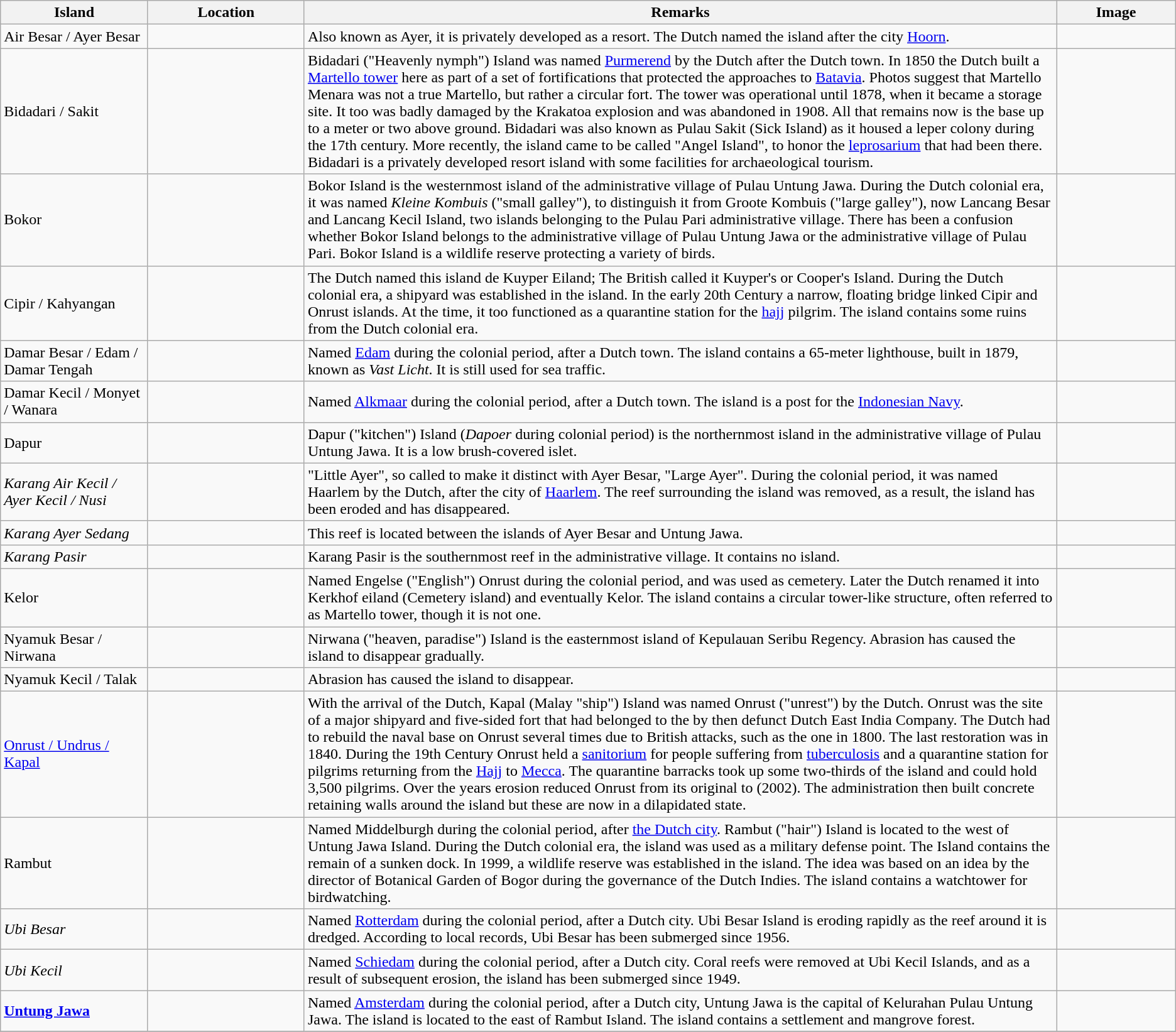<table class="wikitable">
<tr>
<th scope="col" width="150">Island</th>
<th scope="col" width="160">Location</th>
<th scope="col" width="800">Remarks</th>
<th scope="col" width="120">Image</th>
</tr>
<tr>
<td>Air Besar / Ayer Besar</td>
<td></td>
<td>Also known as Ayer, it is privately developed as a resort. The Dutch named the island after the city <a href='#'>Hoorn</a>.</td>
<td></td>
</tr>
<tr>
<td>Bidadari / Sakit</td>
<td></td>
<td>Bidadari ("Heavenly nymph") Island was named <a href='#'>Purmerend</a> by the Dutch after the Dutch town. In 1850 the Dutch built a <a href='#'>Martello tower</a> here as part of a set of fortifications that protected the approaches to <a href='#'>Batavia</a>.  Photos suggest that Martello Menara was not a true Martello, but rather a circular fort. The tower was operational until 1878, when it became a storage site. It too was badly damaged by the Krakatoa explosion and was abandoned in 1908. All that remains now is the base up to a meter or two above ground. Bidadari was also known as Pulau Sakit (Sick Island) as it housed a leper colony during the 17th century. More recently, the island came to be called "Angel Island", to honor the <a href='#'>leprosarium</a> that had been there. Bidadari is a privately developed resort island with some facilities for archaeological tourism.</td>
<td></td>
</tr>
<tr>
<td>Bokor</td>
<td></td>
<td>Bokor Island is the westernmost island of the administrative village of Pulau Untung Jawa. During the Dutch colonial era, it was named <em>Kleine Kombuis</em> ("small galley"), to distinguish it from Groote Kombuis ("large galley"), now Lancang Besar and Lancang Kecil Island, two islands belonging to the Pulau Pari administrative village. There has been a confusion whether Bokor Island belongs to the administrative village of Pulau Untung Jawa or the administrative village of Pulau Pari. Bokor Island is a wildlife reserve protecting a variety of birds.</td>
<td></td>
</tr>
<tr>
<td>Cipir / Kahyangan</td>
<td></td>
<td>The Dutch named this island de Kuyper Eiland; The British called it Kuyper's or Cooper's Island. During the Dutch colonial era, a shipyard was established in the island. In the early 20th Century a narrow, floating bridge linked Cipir and Onrust islands. At the time, it too functioned as a quarantine station for the <a href='#'>hajj</a> pilgrim. The island contains some ruins from the Dutch colonial era.</td>
<td></td>
</tr>
<tr>
<td>Damar Besar / Edam / Damar Tengah</td>
<td></td>
<td>Named <a href='#'>Edam</a> during the colonial period, after a Dutch town. The island contains a 65-meter lighthouse, built in 1879, known as <em>Vast Licht</em>. It is still used for sea traffic.</td>
<td></td>
</tr>
<tr>
<td>Damar Kecil / Monyet / Wanara</td>
<td></td>
<td>Named <a href='#'>Alkmaar</a> during the colonial period, after a Dutch town. The island is a post for the <a href='#'>Indonesian Navy</a>.</td>
<td></td>
</tr>
<tr>
<td>Dapur</td>
<td></td>
<td>Dapur ("kitchen") Island (<em>Dapoer</em> during colonial period) is the northernmost island in the administrative village of Pulau Untung Jawa. It is a low brush-covered islet.</td>
<td></td>
</tr>
<tr>
<td><em>Karang Air Kecil / Ayer Kecil / Nusi</em></td>
<td></td>
<td>"Little Ayer", so called to make it distinct with Ayer Besar, "Large Ayer". During the colonial period, it was named Haarlem by the Dutch, after the city of <a href='#'>Haarlem</a>. The reef surrounding the island was removed, as a result, the island has been eroded and has disappeared.</td>
<td></td>
</tr>
<tr>
<td><em>Karang Ayer Sedang</em></td>
<td></td>
<td>This reef is located between the islands of Ayer Besar and Untung Jawa.</td>
<td></td>
</tr>
<tr>
<td><em>Karang Pasir</em></td>
<td></td>
<td>Karang Pasir is the southernmost reef in the administrative village. It contains no island.</td>
<td></td>
</tr>
<tr>
<td>Kelor</td>
<td></td>
<td>Named Engelse ("English") Onrust during the colonial period, and was used as cemetery. Later the Dutch renamed it into Kerkhof eiland (Cemetery island) and eventually Kelor. The island contains a circular tower-like structure, often referred to as Martello tower, though it is not one.</td>
<td></td>
</tr>
<tr>
<td>Nyamuk Besar / Nirwana</td>
<td></td>
<td>Nirwana ("heaven, paradise") Island is the easternmost island of Kepulauan Seribu Regency. Abrasion has caused the island to disappear gradually.</td>
<td></td>
</tr>
<tr>
<td>Nyamuk Kecil / Talak</td>
<td></td>
<td>Abrasion has caused the island to disappear.</td>
<td></td>
</tr>
<tr>
<td><a href='#'>Onrust / Undrus / Kapal</a></td>
<td></td>
<td>With the arrival of the Dutch, Kapal (Malay "ship") Island was named Onrust ("unrest") by the Dutch. Onrust was the site of a major shipyard and five-sided fort that had belonged to the by then defunct Dutch East India Company. The Dutch had to rebuild the naval base on Onrust several times due to British attacks, such as the one in 1800. The last restoration was in 1840. During the 19th Century Onrust held a <a href='#'>sanitorium</a> for people suffering from <a href='#'>tuberculosis</a> and a quarantine station for pilgrims returning from the <a href='#'>Hajj</a> to <a href='#'>Mecca</a>. The quarantine barracks took up some two-thirds of the island and could hold 3,500 pilgrims. Over the years erosion reduced Onrust from its original  to  (2002). The administration then built concrete retaining walls around the island but these are now in a dilapidated state.</td>
<td></td>
</tr>
<tr>
<td>Rambut</td>
<td></td>
<td>Named Middelburgh during the colonial period, after <a href='#'>the Dutch city</a>. Rambut ("hair") Island is located  to the west of Untung Jawa Island. During the Dutch colonial era, the island was used as a military defense point. The Island contains the remain of a sunken dock. In 1999, a wildlife reserve was established in the island. The idea was based on an idea by the director of Botanical Garden of Bogor during the governance of the Dutch Indies. The island contains a watchtower for birdwatching.</td>
<td></td>
</tr>
<tr>
<td><em>Ubi Besar</em></td>
<td></td>
<td>Named <a href='#'>Rotterdam</a> during the colonial period, after a Dutch city. Ubi Besar Island is eroding rapidly as the reef around it is dredged. According to local records, Ubi Besar has been submerged since 1956.</td>
<td></td>
</tr>
<tr>
<td><em>Ubi Kecil</em></td>
<td></td>
<td>Named <a href='#'>Schiedam</a> during the colonial period, after a Dutch city. Coral reefs were removed at Ubi Kecil Islands, and as a result of subsequent erosion, the island has been submerged since 1949.</td>
<td></td>
</tr>
<tr>
<td><strong><a href='#'>Untung Jawa</a></strong></td>
<td></td>
<td>Named <a href='#'>Amsterdam</a> during the colonial period, after a Dutch city, Untung Jawa is the capital of Kelurahan Pulau Untung Jawa. The island is located  to the east of Rambut Island. The island contains a settlement and mangrove forest.</td>
<td></td>
</tr>
<tr>
</tr>
</table>
